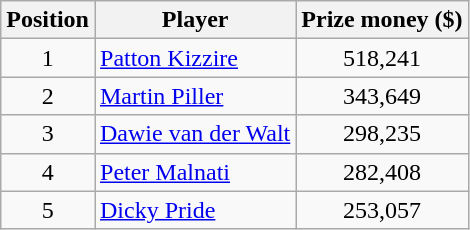<table class="wikitable">
<tr>
<th>Position</th>
<th>Player</th>
<th>Prize money ($)</th>
</tr>
<tr>
<td align=center>1</td>
<td> <a href='#'>Patton Kizzire</a></td>
<td align=center>518,241</td>
</tr>
<tr>
<td align=center>2</td>
<td> <a href='#'>Martin Piller</a></td>
<td align=center>343,649</td>
</tr>
<tr>
<td align=center>3</td>
<td> <a href='#'>Dawie van der Walt</a></td>
<td align=center>298,235</td>
</tr>
<tr>
<td align=center>4</td>
<td> <a href='#'>Peter Malnati</a></td>
<td align=center>282,408</td>
</tr>
<tr>
<td align=center>5</td>
<td> <a href='#'>Dicky Pride</a></td>
<td align=center>253,057</td>
</tr>
</table>
